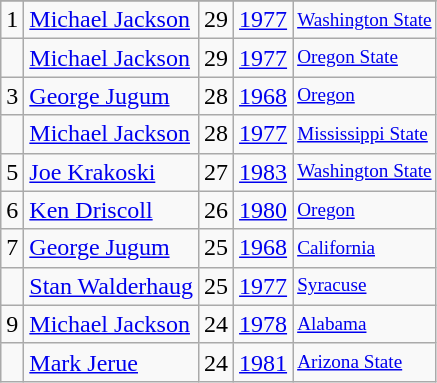<table class="wikitable">
<tr>
</tr>
<tr>
<td>1</td>
<td><a href='#'>Michael Jackson</a></td>
<td>29</td>
<td><a href='#'>1977</a></td>
<td style="font-size:80%;"><a href='#'>Washington State</a></td>
</tr>
<tr>
<td></td>
<td><a href='#'>Michael Jackson</a></td>
<td>29</td>
<td><a href='#'>1977</a></td>
<td style="font-size:80%;"><a href='#'>Oregon State</a></td>
</tr>
<tr>
<td>3</td>
<td><a href='#'>George Jugum</a></td>
<td>28</td>
<td><a href='#'>1968</a></td>
<td style="font-size:80%;"><a href='#'>Oregon</a></td>
</tr>
<tr>
<td></td>
<td><a href='#'>Michael Jackson</a></td>
<td>28</td>
<td><a href='#'>1977</a></td>
<td style="font-size:80%;"><a href='#'>Mississippi State</a></td>
</tr>
<tr>
<td>5</td>
<td><a href='#'>Joe Krakoski</a></td>
<td>27</td>
<td><a href='#'>1983</a></td>
<td style="font-size:80%;"><a href='#'>Washington State</a></td>
</tr>
<tr>
<td>6</td>
<td><a href='#'>Ken Driscoll</a></td>
<td>26</td>
<td><a href='#'>1980</a></td>
<td style="font-size:80%;"><a href='#'>Oregon</a></td>
</tr>
<tr>
<td>7</td>
<td><a href='#'>George Jugum</a></td>
<td>25</td>
<td><a href='#'>1968</a></td>
<td style="font-size:80%;"><a href='#'>California</a></td>
</tr>
<tr>
<td></td>
<td><a href='#'>Stan Walderhaug</a></td>
<td>25</td>
<td><a href='#'>1977</a></td>
<td style="font-size:80%;"><a href='#'>Syracuse</a></td>
</tr>
<tr>
<td>9</td>
<td><a href='#'>Michael Jackson</a></td>
<td>24</td>
<td><a href='#'>1978</a></td>
<td style="font-size:80%;"><a href='#'>Alabama</a></td>
</tr>
<tr>
<td></td>
<td><a href='#'>Mark Jerue</a></td>
<td>24</td>
<td><a href='#'>1981</a></td>
<td style="font-size:80%;"><a href='#'>Arizona State</a></td>
</tr>
</table>
